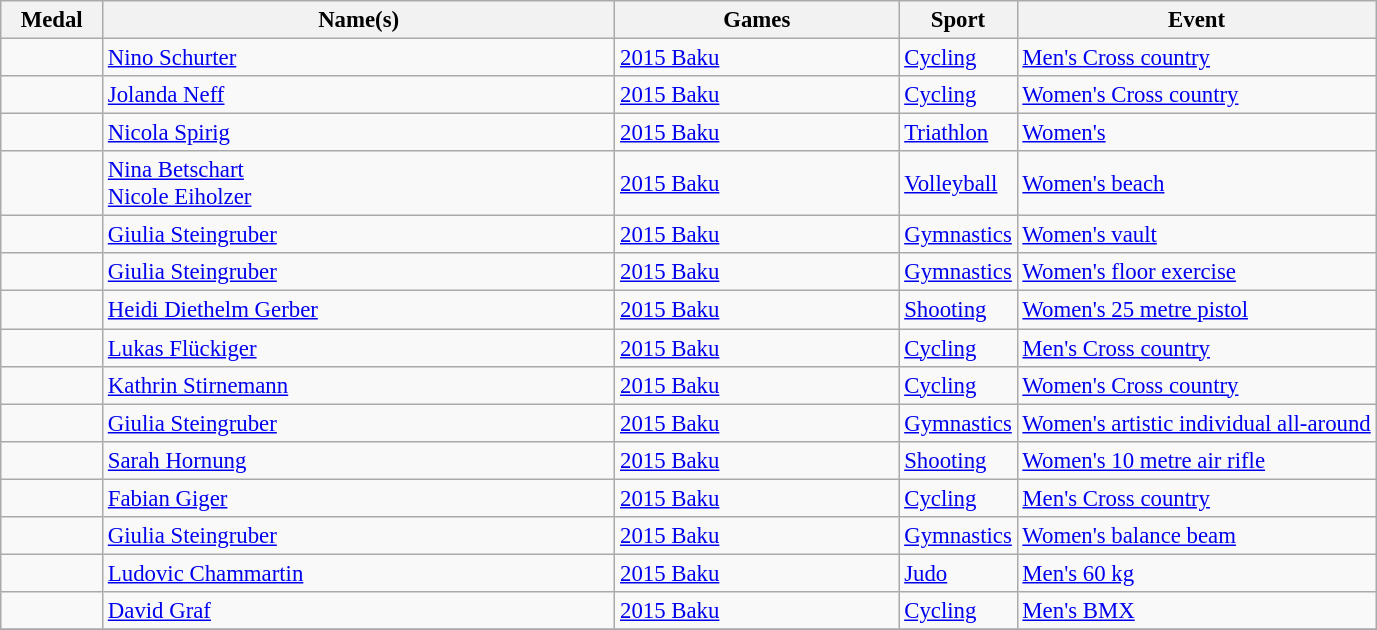<table class="wikitable sortable" style="font-size: 95%;">
<tr>
<th style="width:4em">Medal</th>
<th style="width:22em">Name(s)</th>
<th style="width:12em">Games</th>
<th>Sport</th>
<th>Event</th>
</tr>
<tr>
<td></td>
<td><a href='#'>Nino Schurter</a></td>
<td> <a href='#'>2015 Baku</a></td>
<td> <a href='#'>Cycling</a></td>
<td><a href='#'>Men's Cross country</a></td>
</tr>
<tr>
<td></td>
<td><a href='#'>Jolanda Neff</a></td>
<td> <a href='#'>2015 Baku</a></td>
<td> <a href='#'>Cycling</a></td>
<td><a href='#'>Women's Cross country</a></td>
</tr>
<tr>
<td></td>
<td><a href='#'>Nicola Spirig</a></td>
<td> <a href='#'>2015 Baku</a></td>
<td> <a href='#'>Triathlon</a></td>
<td><a href='#'>Women's</a></td>
</tr>
<tr>
<td></td>
<td><a href='#'>Nina Betschart</a><br><a href='#'>Nicole Eiholzer</a></td>
<td> <a href='#'>2015 Baku</a></td>
<td> <a href='#'>Volleyball</a></td>
<td><a href='#'>Women's beach</a></td>
</tr>
<tr>
<td></td>
<td><a href='#'>Giulia Steingruber</a></td>
<td> <a href='#'>2015 Baku</a></td>
<td> <a href='#'>Gymnastics</a></td>
<td><a href='#'>Women's vault</a></td>
</tr>
<tr>
<td></td>
<td><a href='#'>Giulia Steingruber</a></td>
<td> <a href='#'>2015 Baku</a></td>
<td> <a href='#'>Gymnastics</a></td>
<td><a href='#'>Women's floor exercise</a></td>
</tr>
<tr>
<td></td>
<td><a href='#'>Heidi Diethelm Gerber</a></td>
<td> <a href='#'>2015 Baku</a></td>
<td> <a href='#'>Shooting</a></td>
<td><a href='#'>Women's 25 metre pistol</a></td>
</tr>
<tr>
<td></td>
<td><a href='#'>Lukas Flückiger</a></td>
<td> <a href='#'>2015 Baku</a></td>
<td> <a href='#'>Cycling</a></td>
<td><a href='#'>Men's Cross country</a></td>
</tr>
<tr>
<td></td>
<td><a href='#'>Kathrin Stirnemann</a></td>
<td> <a href='#'>2015 Baku</a></td>
<td> <a href='#'>Cycling</a></td>
<td><a href='#'>Women's Cross country</a></td>
</tr>
<tr>
<td></td>
<td><a href='#'>Giulia Steingruber</a></td>
<td> <a href='#'>2015 Baku</a></td>
<td> <a href='#'>Gymnastics</a></td>
<td><a href='#'>Women's artistic individual all-around</a></td>
</tr>
<tr>
<td></td>
<td><a href='#'>Sarah Hornung</a></td>
<td> <a href='#'>2015 Baku</a></td>
<td> <a href='#'>Shooting</a></td>
<td><a href='#'>Women's 10 metre air rifle</a></td>
</tr>
<tr>
<td></td>
<td><a href='#'>Fabian Giger</a></td>
<td> <a href='#'>2015 Baku</a></td>
<td> <a href='#'>Cycling</a></td>
<td><a href='#'>Men's Cross country</a></td>
</tr>
<tr>
<td></td>
<td><a href='#'>Giulia Steingruber</a></td>
<td> <a href='#'>2015 Baku</a></td>
<td> <a href='#'>Gymnastics</a></td>
<td><a href='#'>Women's balance beam</a></td>
</tr>
<tr>
<td></td>
<td><a href='#'>Ludovic Chammartin</a></td>
<td> <a href='#'>2015 Baku</a></td>
<td> <a href='#'>Judo</a></td>
<td><a href='#'>Men's 60 kg</a></td>
</tr>
<tr>
<td></td>
<td><a href='#'>David Graf</a></td>
<td> <a href='#'>2015 Baku</a></td>
<td> <a href='#'>Cycling</a></td>
<td><a href='#'>Men's BMX</a></td>
</tr>
<tr>
</tr>
</table>
